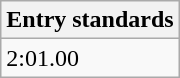<table class="wikitable" border="1" align="upright">
<tr>
<th>Entry standards</th>
</tr>
<tr>
<td>2:01.00</td>
</tr>
</table>
